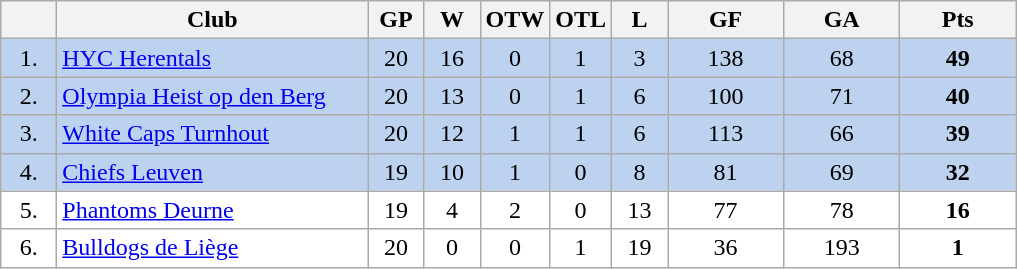<table class="wikitable">
<tr>
<th width="30"></th>
<th width="200">Club</th>
<th width="30">GP</th>
<th width="30">W</th>
<th width="30">OTW</th>
<th width="30">OTL</th>
<th width="30">L</th>
<th width="70">GF</th>
<th width="70">GA</th>
<th width="70">Pts</th>
</tr>
<tr bgcolor="#BCD2EE" align="center">
<td>1.</td>
<td align="left"><a href='#'>HYC Herentals</a></td>
<td>20</td>
<td>16</td>
<td>0</td>
<td>1</td>
<td>3</td>
<td>138</td>
<td>68</td>
<td><strong>49</strong></td>
</tr>
<tr bgcolor="#BCD2EE" align="center">
<td>2.</td>
<td align="left"><a href='#'>Olympia Heist op den Berg</a></td>
<td>20</td>
<td>13</td>
<td>0</td>
<td>1</td>
<td>6</td>
<td>100</td>
<td>71</td>
<td><strong>40</strong></td>
</tr>
<tr bgcolor="#BCD2EE" align="center">
<td>3.</td>
<td align="left"><a href='#'>White Caps Turnhout</a></td>
<td>20</td>
<td>12</td>
<td>1</td>
<td>1</td>
<td>6</td>
<td>113</td>
<td>66</td>
<td><strong>39</strong></td>
</tr>
<tr bgcolor="#BCD2EE" align="center">
<td>4.</td>
<td align="left"><a href='#'>Chiefs Leuven</a></td>
<td>19</td>
<td>10</td>
<td>1</td>
<td>0</td>
<td>8</td>
<td>81</td>
<td>69</td>
<td><strong>32</strong></td>
</tr>
<tr bgcolor="#FFFFFF" align="center">
<td>5.</td>
<td align="left"><a href='#'>Phantoms Deurne</a></td>
<td>19</td>
<td>4</td>
<td>2</td>
<td>0</td>
<td>13</td>
<td>77</td>
<td>78</td>
<td><strong>16</strong></td>
</tr>
<tr bgcolor="#FFFFFF" align="center">
<td>6.</td>
<td align="left"><a href='#'>Bulldogs de Liège</a></td>
<td>20</td>
<td>0</td>
<td>0</td>
<td>1</td>
<td>19</td>
<td>36</td>
<td>193</td>
<td><strong>1</strong></td>
</tr>
</table>
